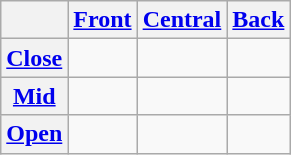<table class="wikitable" style="text-align: center;">
<tr>
<th></th>
<th><a href='#'>Front</a></th>
<th><a href='#'>Central</a></th>
<th><a href='#'>Back</a></th>
</tr>
<tr>
<th><a href='#'>Close</a></th>
<td></td>
<td></td>
<td></td>
</tr>
<tr>
<th><a href='#'>Mid</a></th>
<td></td>
<td></td>
<td></td>
</tr>
<tr>
<th><a href='#'>Open</a></th>
<td></td>
<td></td>
<td></td>
</tr>
</table>
